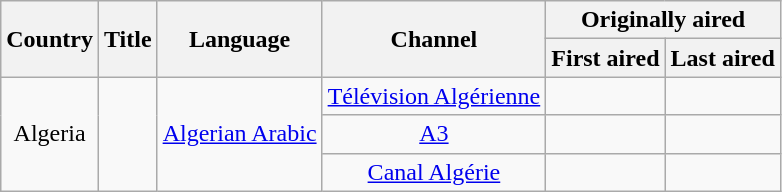<table class="wikitable plainrowheaders" style="text-align:center;">
<tr>
<th scope="col" rowspan="2">Country</th>
<th scope="col" rowspan="2">Title</th>
<th scope="col" rowspan="2">Language</th>
<th scope="col" rowspan="2">Channel</th>
<th scope="col" colspan="2">Originally aired</th>
</tr>
<tr>
<th scope="col">First aired</th>
<th scope="col">Last aired</th>
</tr>
<tr>
<td scope="row" rowspan="3">Algeria</td>
<td rowspan="3"> <em></em></td>
<td rowspan="3"><a href='#'>Algerian Arabic</a></td>
<td><a href='#'>Télévision Algérienne</a></td>
<td></td>
<td></td>
</tr>
<tr>
<td scope="row"><a href='#'>A3</a></td>
<td></td>
<td></td>
</tr>
<tr>
<td scope="row"><a href='#'>Canal Algérie</a></td>
<td></td>
<td></td>
</tr>
</table>
